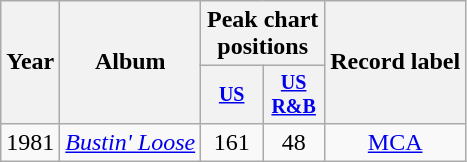<table class="wikitable" style="text-align:center;">
<tr>
<th rowspan="2">Year</th>
<th rowspan="2">Album</th>
<th colspan="2">Peak chart positions</th>
<th rowspan="2">Record label</th>
</tr>
<tr style="font-size:smaller;">
<th width="35"><a href='#'>US</a><br></th>
<th width="35"><a href='#'>US<br>R&B</a><br></th>
</tr>
<tr>
<td rowspan="1">1981</td>
<td align="left"><em><a href='#'>Bustin' Loose</a></em></td>
<td>161</td>
<td>48</td>
<td rowspan="1"><a href='#'>MCA</a></td>
</tr>
</table>
